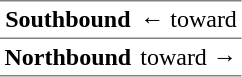<table border="1" cellspacing="0" cellpadding="3" frame="hsides" rules="rows">
<tr>
<th><span>Southbound</span></th>
<td>←  toward </td>
</tr>
<tr>
<th><span>Northbound</span></th>
<td>  toward  →</td>
</tr>
</table>
